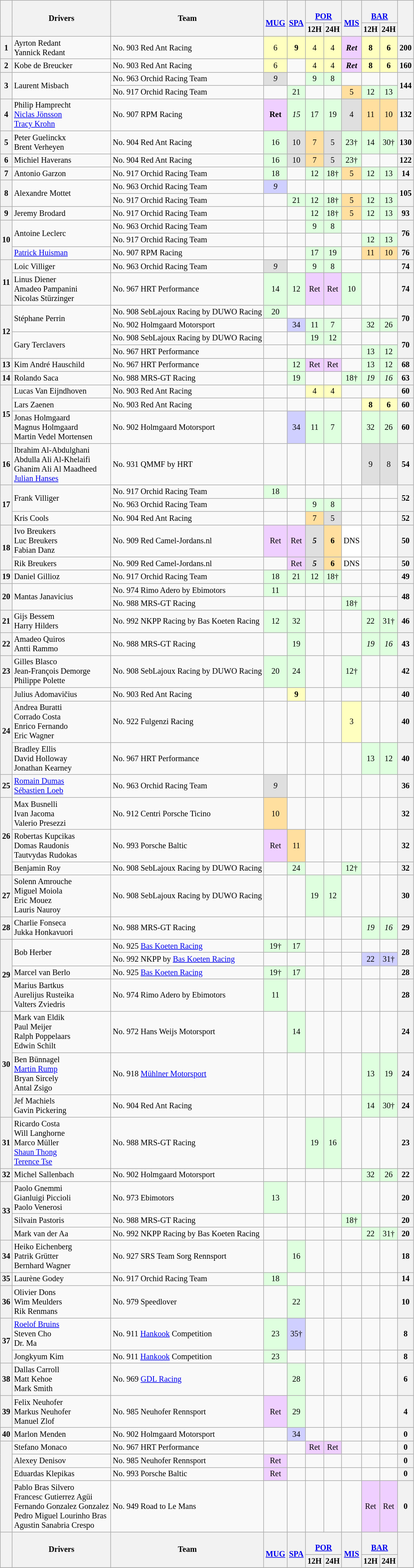<table align=left| class="wikitable" style="font-size: 85%; text-align: center;">
<tr valign="top">
<th rowspan=2 valign=middle></th>
<th rowspan=2 valign=middle>Drivers</th>
<th rowspan=2 valign=middle>Team</th>
<th rowspan=2 valign=middle><br><a href='#'>MUG</a></th>
<th rowspan=2 valign=middle><br><a href='#'>SPA</a></th>
<th colspan=2><br><a href='#'>POR</a></th>
<th rowspan=2 valign=middle><br><a href='#'>MIS</a></th>
<th colspan=2><br><a href='#'>BAR</a></th>
<th rowspan=2 valign=middle>  </th>
</tr>
<tr>
<th>12H</th>
<th>24H</th>
<th>12H</th>
<th>24H</th>
</tr>
<tr>
<th>1</th>
<td align=left> Ayrton Redant<br> Yannick Redant</td>
<td align=left> No. 903 Red Ant Racing</td>
<td style="background:#FFFFBF;">6</td>
<td style="background:#FFFFBF;"><strong>9</strong></td>
<td style="background:#FFFFBF;">4</td>
<td style="background:#FFFFBF;">4</td>
<td style="background:#EFCFFF;"><strong><em>Ret</em></strong></td>
<td style="background:#FFFFBF;"><strong>8</strong></td>
<td style="background:#FFFFBF;"><strong>6</strong></td>
<th>200</th>
</tr>
<tr>
<th>2</th>
<td align=left> Kobe de Breucker</td>
<td align=left> No. 903 Red Ant Racing</td>
<td style="background:#FFFFBF;">6</td>
<td></td>
<td style="background:#FFFFBF;">4</td>
<td style="background:#FFFFBF;">4</td>
<td style="background:#EFCFFF;"><strong><em>Ret</em></strong></td>
<td style="background:#FFFFBF;"><strong>8</strong></td>
<td style="background:#FFFFBF;"><strong>6</strong></td>
<th>160</th>
</tr>
<tr>
<th rowspan=2>3</th>
<td rowspan=2 align=left> Laurent Misbach</td>
<td align=left> No. 963 Orchid Racing Team</td>
<td style="background:#DFDFDF;"><em>9</em></td>
<td></td>
<td style="background:#DFFFDF;">9</td>
<td style="background:#DFFFDF;">8</td>
<td></td>
<td></td>
<td></td>
<th rowspan=2>144</th>
</tr>
<tr>
<td align=left> No. 917 Orchid Racing Team</td>
<td></td>
<td style="background:#DFFFDF;">21</td>
<td></td>
<td></td>
<td style="background:#FFDF9F;">5</td>
<td style="background:#DFFFDF;">12</td>
<td style="background:#DFFFDF;">13</td>
</tr>
<tr>
<th>4</th>
<td align=left> Philip Hamprecht<br> <a href='#'>Niclas Jönsson</a><br> <a href='#'>Tracy Krohn</a></td>
<td align=left> No. 907 RPM Racing</td>
<td style="background:#EFCFFF;"><strong>Ret</strong></td>
<td style="background:#DFFFDF;"><em>15</em></td>
<td style="background:#DFFFDF;">17</td>
<td style="background:#DFFFDF;">19</td>
<td style="background:#DFDFDF;">4</td>
<td style="background:#FFDF9F;">11</td>
<td style="background:#FFDF9F;">10</td>
<th>132</th>
</tr>
<tr>
<th>5</th>
<td align=left> Peter Guelinckx<br> Brent Verheyen</td>
<td align=left> No. 904 Red Ant Racing</td>
<td style="background:#DFFFDF;">16</td>
<td style="background:#DFDFDF;">10</td>
<td style="background:#FFDF9F;">7</td>
<td style="background:#DFDFDF;">5</td>
<td style="background:#DFFFDF;">23†</td>
<td style="background:#DFFFDF;">14</td>
<td style="background:#DFFFDF;">30†</td>
<th>130</th>
</tr>
<tr>
<th>6</th>
<td align=left> Michiel Haverans</td>
<td align=left> No. 904 Red Ant Racing</td>
<td style="background:#DFFFDF;">16</td>
<td style="background:#DFDFDF;">10</td>
<td style="background:#FFDF9F;">7</td>
<td style="background:#DFDFDF;">5</td>
<td style="background:#DFFFDF;">23†</td>
<td></td>
<td></td>
<th>122</th>
</tr>
<tr>
<th>7</th>
<td align=left> Antonio Garzon</td>
<td align=left> No. 917 Orchid Racing Team</td>
<td style="background:#DFFFDF;">18</td>
<td></td>
<td style="background:#DFFFDF;">12</td>
<td style="background:#DFFFDF;">18†</td>
<td style="background:#FFDF9F;">5</td>
<td style="background:#DFFFDF;">12</td>
<td style="background:#DFFFDF;">13</td>
<th>14</th>
</tr>
<tr>
<th rowspan=2>8</th>
<td rowspan=2 align=left> Alexandre Mottet</td>
<td align=left> No. 963 Orchid Racing Team</td>
<td style="background:#CFCFFF;"><em>9</em></td>
<td></td>
<td></td>
<td></td>
<td></td>
<td></td>
<td></td>
<th rowspan=2>105</th>
</tr>
<tr>
<td align=left> No. 917 Orchid Racing Team</td>
<td></td>
<td style="background:#DFFFDF;">21</td>
<td style="background:#DFFFDF;">12</td>
<td style="background:#DFFFDF;">18†</td>
<td style="background:#FFDF9F;">5</td>
<td style="background:#DFFFDF;">12</td>
<td style="background:#DFFFDF;">13</td>
</tr>
<tr>
<th>9</th>
<td align=left> Jeremy Brodard</td>
<td align=left> No. 917 Orchid Racing Team</td>
<td></td>
<td></td>
<td style="background:#DFFFDF;">12</td>
<td style="background:#DFFFDF;">18†</td>
<td style="background:#FFDF9F;">5</td>
<td style="background:#DFFFDF;">12</td>
<td style="background:#DFFFDF;">13</td>
<th>93</th>
</tr>
<tr>
<th rowspan=3>10</th>
<td rowspan=2 align=left> Antoine Leclerc</td>
<td align=left> No. 963 Orchid Racing Team</td>
<td></td>
<td></td>
<td style="background:#DFFFDF;">9</td>
<td style="background:#DFFFDF;">8</td>
<td></td>
<td></td>
<td></td>
<th rowspan=2>76</th>
</tr>
<tr>
<td align=left> No. 917 Orchid Racing Team</td>
<td></td>
<td></td>
<td></td>
<td></td>
<td></td>
<td style="background:#DFFFDF;">12</td>
<td style="background:#DFFFDF;">13</td>
</tr>
<tr>
<td align=left> <a href='#'>Patrick Huisman</a></td>
<td align=left> No. 907 RPM Racing</td>
<td></td>
<td></td>
<td style="background:#DFFFDF;">17</td>
<td style="background:#DFFFDF;">19</td>
<td></td>
<td style="background:#FFDF9F;">11</td>
<td style="background:#FFDF9F;">10</td>
<th>76</th>
</tr>
<tr>
<th rowspan=2>11</th>
<td align=left> Loic Villiger</td>
<td align=left> No. 963 Orchid Racing Team</td>
<td style="background:#DFDFDF;"><em>9</em></td>
<td></td>
<td style="background:#DFFFDF;">9</td>
<td style="background:#DFFFDF;">8</td>
<td></td>
<td></td>
<td></td>
<th>74</th>
</tr>
<tr>
<td align=left> Linus Diener<br> Amadeo Pampanini<br> Nicolas Stürzinger</td>
<td align=left> No. 967 HRT Performance</td>
<td style="background:#DFFFDF;">14</td>
<td style="background:#DFFFDF;">12</td>
<td style="background:#EFCFFF;">Ret</td>
<td style="background:#EFCFFF;">Ret</td>
<td style="background:#DFFFDF;">10</td>
<td></td>
<td></td>
<th>74</th>
</tr>
<tr>
<th rowspan=4>12</th>
<td rowspan=2 align=left> Stéphane Perrin</td>
<td align=left> No. 908 SebLajoux Racing by DUWO Racing</td>
<td style="background:#DFFFDF;">20</td>
<td></td>
<td></td>
<td></td>
<td></td>
<td></td>
<td></td>
<th rowspan=2>70</th>
</tr>
<tr>
<td align=left> No. 902 Holmgaard Motorsport</td>
<td></td>
<td style="background:#CFCFFF;">34</td>
<td style="background:#DFFFDF;">11</td>
<td style="background:#DFFFDF;">7</td>
<td></td>
<td style="background:#DFFFDF;">32</td>
<td style="background:#DFFFDF;">26</td>
</tr>
<tr>
<td rowspan=2 align=left> Gary Terclavers</td>
<td align=left> No. 908 SebLajoux Racing by DUWO Racing</td>
<td></td>
<td></td>
<td style="background:#DFFFDF;">19</td>
<td style="background:#DFFFDF;">12</td>
<td></td>
<td></td>
<td></td>
<th rowspan=2>70</th>
</tr>
<tr>
<td align=left> No. 967 HRT Performance</td>
<td></td>
<td></td>
<td></td>
<td></td>
<td></td>
<td style="background:#DFFFDF;">13</td>
<td style="background:#DFFFDF;">12</td>
</tr>
<tr>
<th>13</th>
<td align=left> Kim André Hauschild</td>
<td align=left> No. 967 HRT Performance</td>
<td></td>
<td style="background:#DFFFDF;">12</td>
<td style="background:#EFCFFF;">Ret</td>
<td style="background:#EFCFFF;">Ret</td>
<td></td>
<td style="background:#DFFFDF;">13</td>
<td style="background:#DFFFDF;">12</td>
<th>68</th>
</tr>
<tr>
<th>14</th>
<td align=left> Rolando Saca</td>
<td align=left> No. 988 MRS-GT Racing</td>
<td></td>
<td style="background:#DFFFDF;">19</td>
<td></td>
<td></td>
<td style="background:#DFFFDF;">18†</td>
<td style="background:#DFFFDF;"><em>19</em></td>
<td style="background:#DFFFDF;"><em>16</em></td>
<th>63</th>
</tr>
<tr>
<th rowspan=3>15</th>
<td align=left> Lucas Van Eijndhoven</td>
<td align=left> No. 903 Red Ant Racing</td>
<td></td>
<td></td>
<td style="background:#FFFFBF;">4</td>
<td style="background:#FFFFBF;">4</td>
<td></td>
<td></td>
<td></td>
<th>60</th>
</tr>
<tr>
<td align=left> Lars Zaenen</td>
<td align=left> No. 903 Red Ant Racing</td>
<td></td>
<td></td>
<td></td>
<td></td>
<td></td>
<td style="background:#FFFFBF;"><strong>8</strong></td>
<td style="background:#FFFFBF;"><strong>6</strong></td>
<th>60</th>
</tr>
<tr>
<td align=left> Jonas Holmgaard<br> Magnus Holmgaard<br> Martin Vedel Mortensen</td>
<td align=left> No. 902 Holmgaard Motorsport</td>
<td></td>
<td style="background:#CFCFFF;">34</td>
<td style="background:#DFFFDF;">11</td>
<td style="background:#DFFFDF;">7</td>
<td></td>
<td style="background:#DFFFDF;">32</td>
<td style="background:#DFFFDF;">26</td>
<th>60</th>
</tr>
<tr>
<th>16</th>
<td align=left> Ibrahim Al-Abdulghani<br> Abdulla Ali Al-Khelaifi<br> Ghanim Ali Al Maadheed<br> <a href='#'>Julian Hanses</a></td>
<td align=left> No. 931 QMMF by HRT</td>
<td></td>
<td></td>
<td></td>
<td></td>
<td></td>
<td style="background:#DFDFDF;">9</td>
<td style="background:#DFDFDF;">8</td>
<th>54</th>
</tr>
<tr>
<th rowspan=3>17</th>
<td rowspan=2 align=left> Frank Villiger</td>
<td align=left> No. 917 Orchid Racing Team</td>
<td style="background:#DFFFDF;">18</td>
<td></td>
<td></td>
<td></td>
<td></td>
<td></td>
<td></td>
<th rowspan=2>52</th>
</tr>
<tr>
<td align=left> No. 963 Orchid Racing Team</td>
<td></td>
<td></td>
<td style="background:#DFFFDF;">9</td>
<td style="background:#DFFFDF;">8</td>
<td></td>
<td></td>
<td></td>
</tr>
<tr>
<td align=left> Kris Cools</td>
<td align=left> No. 904 Red Ant Racing</td>
<td></td>
<td></td>
<td style="background:#FFDF9F;">7</td>
<td style="background:#DFDFDF;">5</td>
<td></td>
<td></td>
<td></td>
<th>52</th>
</tr>
<tr>
<th rowspan=2>18</th>
<td align=left> Ivo Breukers<br> Luc Breukers<br> Fabian Danz</td>
<td align=left> No. 909 Red Camel-Jordans.nl</td>
<td style="background:#EFCFFF;">Ret</td>
<td style="background:#EFCFFF;">Ret</td>
<td style="background:#DFDFDF;"><strong><em>5</em></strong></td>
<td style="background:#FFDF9F;"><strong>6</strong></td>
<td style="background:#FFFFFF;">DNS</td>
<td></td>
<td></td>
<th>50</th>
</tr>
<tr>
<td align=left> Rik Breukers</td>
<td align=left> No. 909 Red Camel-Jordans.nl</td>
<td></td>
<td style="background:#EFCFFF;">Ret</td>
<td style="background:#DFDFDF;"><strong><em>5</em></strong></td>
<td style="background:#FFDF9F;"><strong>6</strong></td>
<td style="background:#FFFFFF;">DNS</td>
<td></td>
<td></td>
<th>50</th>
</tr>
<tr>
<th>19</th>
<td align=left> Daniel Gillioz</td>
<td align=left> No. 917 Orchid Racing Team</td>
<td style="background:#DFFFDF;">18</td>
<td style="background:#DFFFDF;">21</td>
<td style="background:#DFFFDF;">12</td>
<td style="background:#DFFFDF;">18†</td>
<td></td>
<td></td>
<td></td>
<th>49</th>
</tr>
<tr>
<th rowspan=2>20</th>
<td rowspan=2 align=left> Mantas Janavicius</td>
<td align=left> No. 974 Rimo Adero by Ebimotors</td>
<td style="background:#DFFFDF;">11</td>
<td></td>
<td></td>
<td></td>
<td></td>
<td></td>
<td></td>
<th rowspan=2>48</th>
</tr>
<tr>
<td align=left> No. 988 MRS-GT Racing</td>
<td></td>
<td></td>
<td></td>
<td></td>
<td style="background:#DFFFDF;">18†</td>
<td></td>
<td></td>
</tr>
<tr>
<th>21</th>
<td align=left> Gijs Bessem<br> Harry Hilders</td>
<td align=left> No. 992 NKPP Racing by Bas Koeten Racing</td>
<td style="background:#DFFFDF;">12</td>
<td style="background:#DFFFDF;">32</td>
<td></td>
<td></td>
<td></td>
<td style="background:#DFFFDF;">22</td>
<td style="background:#DFFFDF;">31†</td>
<th>46</th>
</tr>
<tr>
<th>22</th>
<td align=left> Amadeo Quiros<br> Antti Rammo</td>
<td align=left> No. 988 MRS-GT Racing</td>
<td></td>
<td style="background:#DFFFDF;">19</td>
<td></td>
<td></td>
<td></td>
<td style="background:#DFFFDF;"><em>19</em></td>
<td style="background:#DFFFDF;"><em>16</em></td>
<th>43</th>
</tr>
<tr>
<th>23</th>
<td align=left> Gilles Blasco<br> Jean-François Demorge<br> Philippe Polette</td>
<td align=left> No. 908 SebLajoux Racing by DUWO Racing</td>
<td style="background:#DFFFDF;">20</td>
<td style="background:#DFFFDF;">24</td>
<td></td>
<td></td>
<td style="background:#DFFFDF;">12†</td>
<td></td>
<td></td>
<th>42</th>
</tr>
<tr>
<th rowspan=3>24</th>
<td align=left> Julius Adomavičius</td>
<td align=left> No. 903 Red Ant Racing</td>
<td></td>
<td style="background:#FFFFBF;"><strong>9</strong></td>
<td></td>
<td></td>
<td></td>
<td></td>
<td></td>
<th>40</th>
</tr>
<tr>
<td align=left> Andrea Buratti<br> Corrado Costa<br> Enrico Fernando<br> Eric Wagner</td>
<td align=left> No. 922 Fulgenzi Racing</td>
<td></td>
<td></td>
<td></td>
<td></td>
<td style="background:#FFFFBF;">3</td>
<td></td>
<td></td>
<th>40</th>
</tr>
<tr>
<td align=left> Bradley Ellis<br> David Holloway<br> Jonathan Kearney</td>
<td align=left> No. 967 HRT Performance</td>
<td></td>
<td></td>
<td></td>
<td></td>
<td></td>
<td style="background:#DFFFDF;">13</td>
<td style="background:#DFFFDF;">12</td>
<th>40</th>
</tr>
<tr>
<th>25</th>
<td align=left> <a href='#'>Romain Dumas</a><br> <a href='#'>Sébastien Loeb</a></td>
<td align=left> No. 963 Orchid Racing Team</td>
<td style="background:#DFDFDF;"><em>9</em></td>
<td></td>
<td></td>
<td></td>
<td></td>
<td></td>
<td></td>
<th>36</th>
</tr>
<tr>
<th rowspan=3>26</th>
<td align=left> Max Busnelli<br> Ivan Jacoma<br> Valerio Presezzi</td>
<td align=left> No. 912 Centri Porsche Ticino</td>
<td style="background:#FFDF9F;">10</td>
<td></td>
<td></td>
<td></td>
<td></td>
<td></td>
<td></td>
<th>32</th>
</tr>
<tr>
<td align=left> Robertas Kupcikas<br> Domas Raudonis<br> Tautvydas Rudokas</td>
<td align=left> No. 993 Porsche Baltic</td>
<td style="background:#EFCFFF;">Ret</td>
<td style="background:#FFDF9F;">11</td>
<td></td>
<td></td>
<td></td>
<td></td>
<td></td>
<th>32</th>
</tr>
<tr>
<td align=left> Benjamin Roy</td>
<td align=left> No. 908 SebLajoux Racing by DUWO Racing</td>
<td></td>
<td style="background:#DFFFDF;">24</td>
<td></td>
<td></td>
<td style="background:#DFFFDF;">12†</td>
<td></td>
<td></td>
<th>32</th>
</tr>
<tr>
<th>27</th>
<td align=left> Solenn Amrouche<br> Miguel Moiola<br> Eric Mouez<br> Lauris Nauroy</td>
<td align=left> No. 908 SebLajoux Racing by DUWO Racing</td>
<td></td>
<td></td>
<td style="background:#DFFFDF;">19</td>
<td style="background:#DFFFDF;">12</td>
<td></td>
<td></td>
<td></td>
<th>30</th>
</tr>
<tr>
<th>28</th>
<td align=left> Charlie Fonseca<br> Jukka Honkavuori</td>
<td align=left> No. 988 MRS-GT Racing</td>
<td></td>
<td></td>
<td></td>
<td></td>
<td></td>
<td style="background:#DFFFDF;"><em>19</em></td>
<td style="background:#DFFFDF;"><em>16</em></td>
<th>29</th>
</tr>
<tr>
<th rowspan=4>29</th>
<td rowspan=2 align=left> Bob Herber</td>
<td align=left> No. 925 <a href='#'>Bas Koeten Racing</a></td>
<td style="background:#DFFFDF;">19†</td>
<td style="background:#DFFFDF;">17</td>
<td></td>
<td></td>
<td></td>
<td></td>
<td></td>
<th rowspan=2>28</th>
</tr>
<tr>
<td align=left> No. 992 NKPP by <a href='#'>Bas Koeten Racing</a></td>
<td></td>
<td></td>
<td></td>
<td></td>
<td></td>
<td style="background:#CFCFFF;">22</td>
<td style="background:#CFCFFF;">31†</td>
</tr>
<tr>
<td align=left> Marcel van Berlo</td>
<td align=left> No. 925 <a href='#'>Bas Koeten Racing</a></td>
<td style="background:#DFFFDF;">19†</td>
<td style="background:#DFFFDF;">17</td>
<td></td>
<td></td>
<td></td>
<td></td>
<td></td>
<th>28</th>
</tr>
<tr>
<td align=left> Marius Bartkus<br> Aurelijus Rusteika<br> Valters Zviedris</td>
<td align=left> No. 974 Rimo Adero by Ebimotors</td>
<td style="background:#DFFFDF;">11</td>
<td></td>
<td></td>
<td></td>
<td></td>
<td></td>
<td></td>
<th>28</th>
</tr>
<tr>
<th rowspan=3>30</th>
<td align=left> Mark van Eldik<br> Paul Meijer<br> Ralph Poppelaars<br> Edwin Schilt</td>
<td align=left> No. 972 Hans Weijs Motorsport</td>
<td></td>
<td style="background:#DFFFDF;">14</td>
<td></td>
<td></td>
<td></td>
<td></td>
<td></td>
<th>24</th>
</tr>
<tr>
<td align=left> Ben Bünnagel<br> <a href='#'>Martin Rump</a><br> Bryan Sircely<br> Antal Zsigo</td>
<td align=left> No. 918 <a href='#'>Mühlner Motorsport</a></td>
<td></td>
<td></td>
<td></td>
<td></td>
<td></td>
<td style="background:#DFFFDF;">13</td>
<td style="background:#DFFFDF;">19</td>
<th>24</th>
</tr>
<tr>
<td align=left> Jef Machiels<br> Gavin Pickering</td>
<td align=left> No. 904 Red Ant Racing</td>
<td></td>
<td></td>
<td></td>
<td></td>
<td></td>
<td style="background:#DFFFDF;">14</td>
<td style="background:#DFFFDF;">30†</td>
<th>24</th>
</tr>
<tr>
<th>31</th>
<td align=left> Ricardo Costa<br> Will Langhorne<br> Marco Müller<br> <a href='#'>Shaun Thong</a><br> <a href='#'>Terence Tse</a></td>
<td align=left> No. 988 MRS-GT Racing</td>
<td></td>
<td></td>
<td style="background:#DFFFDF;">19</td>
<td style="background:#DFFFDF;">16</td>
<td></td>
<td></td>
<td></td>
<th>23</th>
</tr>
<tr>
<th>32</th>
<td align=left> Michel Sallenbach</td>
<td align=left> No. 902 Holmgaard Motorsport</td>
<td></td>
<td></td>
<td></td>
<td></td>
<td></td>
<td style="background:#DFFFDF;">32</td>
<td style="background:#DFFFDF;">26</td>
<th>22</th>
</tr>
<tr>
<th rowspan=3>33</th>
<td align=left> Paolo Gnemmi<br> Gianluigi Piccioli<br> Paolo Venerosi</td>
<td align=left> No. 973 Ebimotors</td>
<td style="background:#DFFFDF;">13</td>
<td></td>
<td></td>
<td></td>
<td></td>
<td></td>
<td></td>
<th>20</th>
</tr>
<tr>
<td align=left> Silvain Pastoris</td>
<td align=left> No. 988 MRS-GT Racing</td>
<td></td>
<td></td>
<td></td>
<td></td>
<td style="background:#DFFFDF;">18†</td>
<td></td>
<td></td>
<th>20</th>
</tr>
<tr>
<td align=left> Mark van der Aa</td>
<td align=left> No. 992 NKPP Racing by Bas Koeten Racing</td>
<td></td>
<td></td>
<td></td>
<td></td>
<td></td>
<td style="background:#DFFFDF;">22</td>
<td style="background:#DFFFDF;">31†</td>
<th>20</th>
</tr>
<tr>
<th>34</th>
<td align=left> Heiko Eichenberg<br> Patrik Grütter<br> Bernhard Wagner</td>
<td align=left> No. 927 SRS Team Sorg Rennsport</td>
<td></td>
<td style="background:#DFFFDF;">16</td>
<td></td>
<td></td>
<td></td>
<td></td>
<td></td>
<th>18</th>
</tr>
<tr>
<th>35</th>
<td align=left> Laurène Godey</td>
<td align=left> No. 917 Orchid Racing Team</td>
<td style="background:#DFFFDF;">18</td>
<td></td>
<td></td>
<td></td>
<td></td>
<td></td>
<td></td>
<th>14</th>
</tr>
<tr>
<th>36</th>
<td align=left> Olivier Dons<br> Wim Meulders<br> Rik Renmans</td>
<td align=left> No. 979 Speedlover</td>
<td></td>
<td style="background:#DFFFDF;">22</td>
<td></td>
<td></td>
<td></td>
<td></td>
<td></td>
<th>10</th>
</tr>
<tr>
<th rowspan=2>37</th>
<td align=left> <a href='#'>Roelof Bruins</a><br> Steven Cho<br> Dr. Ma</td>
<td align=left> No. 911 <a href='#'>Hankook</a> Competition</td>
<td style="background:#DFFFDF;">23</td>
<td style="background:#CFCFFF;">35†</td>
<td></td>
<td></td>
<td></td>
<td></td>
<td></td>
<th>8</th>
</tr>
<tr>
<td align=left> Jongkyum Kim</td>
<td align=left> No. 911 <a href='#'>Hankook</a> Competition</td>
<td style="background:#DFFFDF;">23</td>
<td></td>
<td></td>
<td></td>
<td></td>
<td></td>
<td></td>
<th>8</th>
</tr>
<tr>
<th>38</th>
<td align=left> Dallas Carroll<br> Matt Kehoe<br> Mark Smith</td>
<td align=left> No. 969 <a href='#'>GDL Racing</a></td>
<td></td>
<td style="background:#DFFFDF;">28</td>
<td></td>
<td></td>
<td></td>
<td></td>
<td></td>
<th>6</th>
</tr>
<tr>
<th>39</th>
<td align=left> Felix Neuhofer<br> Markus Neuhofer<br> Manuel Zlof</td>
<td align=left> No. 985 Neuhofer Rennsport</td>
<td style="background:#EFCFFF;">Ret</td>
<td style="background:#DFFFDF;">29</td>
<td></td>
<td></td>
<td></td>
<td></td>
<td></td>
<th>4</th>
</tr>
<tr>
<th>40</th>
<td align=left> Marlon Menden</td>
<td align=left> No. 902 Holmgaard Motorsport</td>
<td></td>
<td style="background:#CFCFFF;">34</td>
<td></td>
<td></td>
<td></td>
<td></td>
<td></td>
<th>0</th>
</tr>
<tr>
<th rowspan=4></th>
<td align=left> Stefano Monaco</td>
<td align=left> No. 967 HRT Performance</td>
<td></td>
<td></td>
<td style="background:#EFCFFF;">Ret</td>
<td style="background:#EFCFFF;">Ret</td>
<td></td>
<td></td>
<td></td>
<th>0</th>
</tr>
<tr>
<td align=left> Alexey Denisov</td>
<td align=left> No. 985 Neuhofer Rennsport</td>
<td style="background:#EFCFFF;">Ret</td>
<td></td>
<td></td>
<td></td>
<td></td>
<td></td>
<td></td>
<th>0</th>
</tr>
<tr>
<td align=left> Eduardas Klepikas</td>
<td align=left> No. 993 Porsche Baltic</td>
<td style="background:#EFCFFF;">Ret</td>
<td></td>
<td></td>
<td></td>
<td></td>
<td></td>
<td></td>
<th>0</th>
</tr>
<tr>
<td align=left> Pablo Bras Silvero<br> Francesc Gutierrez Agüi<br> Fernando Gonzalez Gonzalez<br> Pedro Miguel Lourinho Bras<br> Agustin Sanabria Crespo</td>
<td align=left> No. 949 Road to Le Mans</td>
<td></td>
<td></td>
<td></td>
<td></td>
<td></td>
<td style="background:#EFCFFF;">Ret</td>
<td style="background:#EFCFFF;">Ret</td>
<th>0</th>
</tr>
<tr>
<th rowspan=2 valign=middle></th>
<th rowspan=2 valign=middle>Drivers</th>
<th rowspan=2 valign=middle>Team</th>
<th rowspan=2 valign=middle><br><a href='#'>MUG</a></th>
<th rowspan=2 valign=middle><br><a href='#'>SPA</a></th>
<th colspan=2><br><a href='#'>POR</a></th>
<th rowspan=2 valign=middle><br><a href='#'>MIS</a></th>
<th colspan=2><br><a href='#'>BAR</a></th>
<th rowspan=2 valign=middle>  </th>
</tr>
<tr>
<th>12H</th>
<th>24H</th>
<th>12H</th>
<th>24H</th>
</tr>
<tr>
</tr>
</table>
